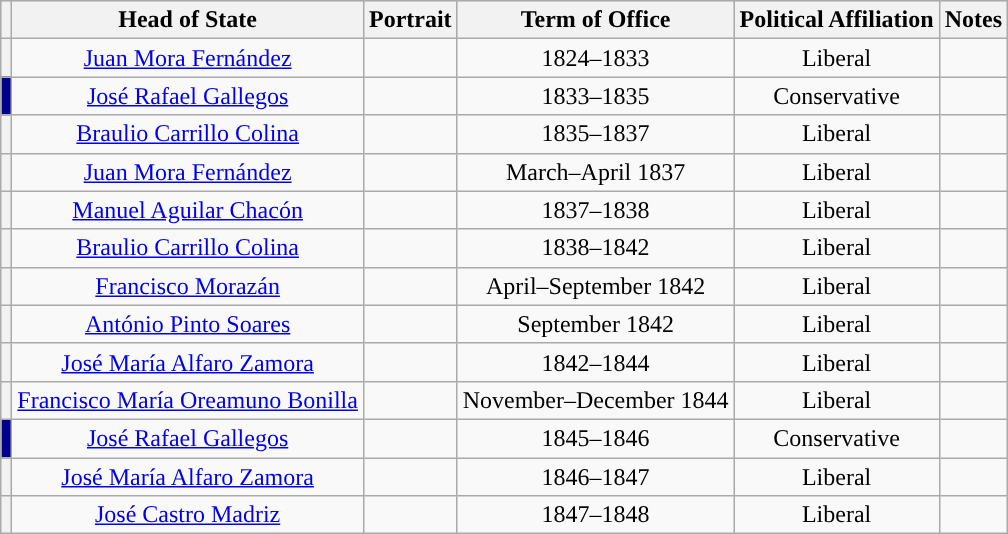<table class="wikitable" style="text-align:center">
<tr style="background:#cccccc">
<th></th>
<th>Head of State</th>
<th>Portrait</th>
<th>Term of Office</th>
<th>Political Affiliation</th>
<th>Notes</th>
</tr>
<tr>
<th style="background:"></th>
<td><a href='#'>Juan Mora Fernández</a><br></td>
<td></td>
<td>1824–1833</td>
<td>Liberal</td>
<td></td>
</tr>
<tr>
<th style="background:darkblue"></th>
<td><a href='#'>José Rafael Gallegos</a><br></td>
<td></td>
<td>1833–1835</td>
<td>Conservative</td>
<td></td>
</tr>
<tr>
<th style="background:"></th>
<td><a href='#'>Braulio Carrillo Colina</a><br></td>
<td></td>
<td>1835–1837</td>
<td>Liberal</td>
<td></td>
</tr>
<tr>
<th style="background:"></th>
<td><a href='#'>Juan Mora Fernández</a><br></td>
<td></td>
<td>March–April 1837</td>
<td>Liberal</td>
<td></td>
</tr>
<tr>
<th style="background:"></th>
<td><a href='#'>Manuel Aguilar Chacón</a><br></td>
<td></td>
<td>1837–1838</td>
<td>Liberal</td>
<td></td>
</tr>
<tr>
<th style="background:"></th>
<td><a href='#'>Braulio Carrillo Colina</a><br></td>
<td></td>
<td>1838–1842</td>
<td>Liberal</td>
<td></td>
</tr>
<tr>
<th style="background:"></th>
<td><a href='#'>Francisco Morazán</a><br></td>
<td></td>
<td>April–September 1842</td>
<td>Liberal</td>
<td></td>
</tr>
<tr>
<th style="background:"></th>
<td><a href='#'>António Pinto Soares</a><br></td>
<td></td>
<td>September 1842</td>
<td>Liberal</td>
<td></td>
</tr>
<tr>
<th style="background:"></th>
<td><a href='#'>José María Alfaro Zamora</a><br></td>
<td></td>
<td>1842–1844</td>
<td>Liberal</td>
<td></td>
</tr>
<tr>
<th style="background:"></th>
<td><a href='#'>Francisco María Oreamuno Bonilla</a><br></td>
<td></td>
<td>November–December 1844</td>
<td>Liberal</td>
<td></td>
</tr>
<tr>
<th style="background:darkblue"></th>
<td><a href='#'>José Rafael Gallegos</a><br></td>
<td></td>
<td>1845–1846</td>
<td>Conservative</td>
<td></td>
</tr>
<tr>
<th style="background:"></th>
<td><a href='#'>José María Alfaro Zamora</a><br></td>
<td></td>
<td>1846–1847</td>
<td>Liberal</td>
<td></td>
</tr>
<tr>
<th style="background:"></th>
<td><a href='#'>José Castro Madriz</a><br></td>
<td></td>
<td>1847–1848</td>
<td>Liberal</td>
<td></td>
</tr>
</table>
